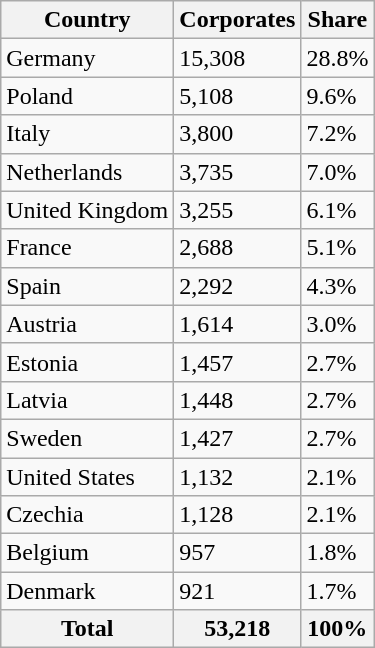<table class="wikitable">
<tr>
<th>Country</th>
<th>Corporates</th>
<th>Share</th>
</tr>
<tr>
<td> Germany</td>
<td>15,308</td>
<td> 28.8%</td>
</tr>
<tr>
<td> Poland</td>
<td>5,108</td>
<td> 9.6%</td>
</tr>
<tr>
<td> Italy</td>
<td>3,800</td>
<td> 7.2%</td>
</tr>
<tr>
<td> Netherlands</td>
<td>3,735</td>
<td> 7.0%</td>
</tr>
<tr>
<td> United Kingdom</td>
<td>3,255</td>
<td> 6.1%</td>
</tr>
<tr>
<td> France</td>
<td>2,688</td>
<td> 5.1%</td>
</tr>
<tr>
<td> Spain</td>
<td>2,292</td>
<td> 4.3%</td>
</tr>
<tr>
<td> Austria</td>
<td>1,614</td>
<td> 3.0%</td>
</tr>
<tr>
<td> Estonia</td>
<td>1,457</td>
<td> 2.7%</td>
</tr>
<tr>
<td> Latvia</td>
<td>1,448</td>
<td> 2.7%</td>
</tr>
<tr>
<td> Sweden</td>
<td>1,427</td>
<td> 2.7%</td>
</tr>
<tr>
<td> United States</td>
<td>1,132</td>
<td> 2.1%</td>
</tr>
<tr>
<td> Czechia</td>
<td>1,128</td>
<td>2.1%</td>
</tr>
<tr>
<td> Belgium</td>
<td>957</td>
<td>1.8%</td>
</tr>
<tr>
<td> Denmark</td>
<td>921</td>
<td>1.7%</td>
</tr>
<tr>
<th>Total</th>
<th>53,218</th>
<th>100%</th>
</tr>
</table>
